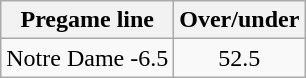<table class="wikitable">
<tr align="center">
<th style=>Pregame line</th>
<th style=>Over/under</th>
</tr>
<tr align="center">
<td>Notre Dame -6.5</td>
<td>52.5</td>
</tr>
</table>
